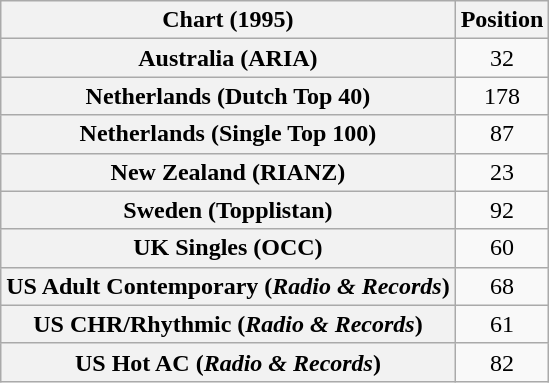<table class="wikitable sortable plainrowheaders" style="text-align:center">
<tr>
<th>Chart (1995)</th>
<th>Position</th>
</tr>
<tr>
<th scope="row">Australia (ARIA)</th>
<td style="text-align:center;">32</td>
</tr>
<tr>
<th scope="row">Netherlands (Dutch Top 40)</th>
<td style="text-align:center;">178</td>
</tr>
<tr>
<th scope="row">Netherlands (Single Top 100)</th>
<td style="text-align:center;">87</td>
</tr>
<tr>
<th scope="row">New Zealand (RIANZ)</th>
<td style="text-align:center;">23</td>
</tr>
<tr>
<th scope="row">Sweden (Topplistan)</th>
<td style="text-align:center;">92</td>
</tr>
<tr>
<th scope="row">UK Singles (OCC)</th>
<td style="text-align:center;">60</td>
</tr>
<tr>
<th scope="row">US Adult Contemporary (<em>Radio & Records</em>)</th>
<td style="text-align:center;">68</td>
</tr>
<tr>
<th scope="row">US CHR/Rhythmic (<em>Radio & Records</em>)</th>
<td style="text-align:center;">61</td>
</tr>
<tr>
<th scope="row">US Hot AC (<em>Radio & Records</em>)</th>
<td style="text-align:center;">82</td>
</tr>
</table>
